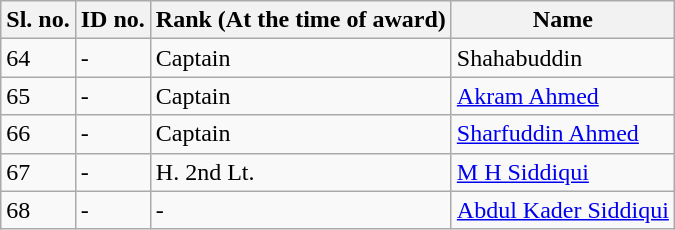<table class ="wikitable">
<tr>
<th>Sl. no.</th>
<th>ID no.</th>
<th>Rank (At the time of award)</th>
<th>Name</th>
</tr>
<tr>
<td>64</td>
<td>-</td>
<td>Captain</td>
<td>Shahabuddin</td>
</tr>
<tr>
<td>65</td>
<td>-</td>
<td>Captain</td>
<td><a href='#'>Akram Ahmed</a></td>
</tr>
<tr>
<td>66</td>
<td>-</td>
<td>Captain</td>
<td><a href='#'>Sharfuddin Ahmed</a></td>
</tr>
<tr>
<td>67</td>
<td>-</td>
<td>H. 2nd Lt.</td>
<td><a href='#'>M H Siddiqui</a></td>
</tr>
<tr>
<td>68</td>
<td>-</td>
<td>-</td>
<td><a href='#'>Abdul Kader Siddiqui</a></td>
</tr>
</table>
